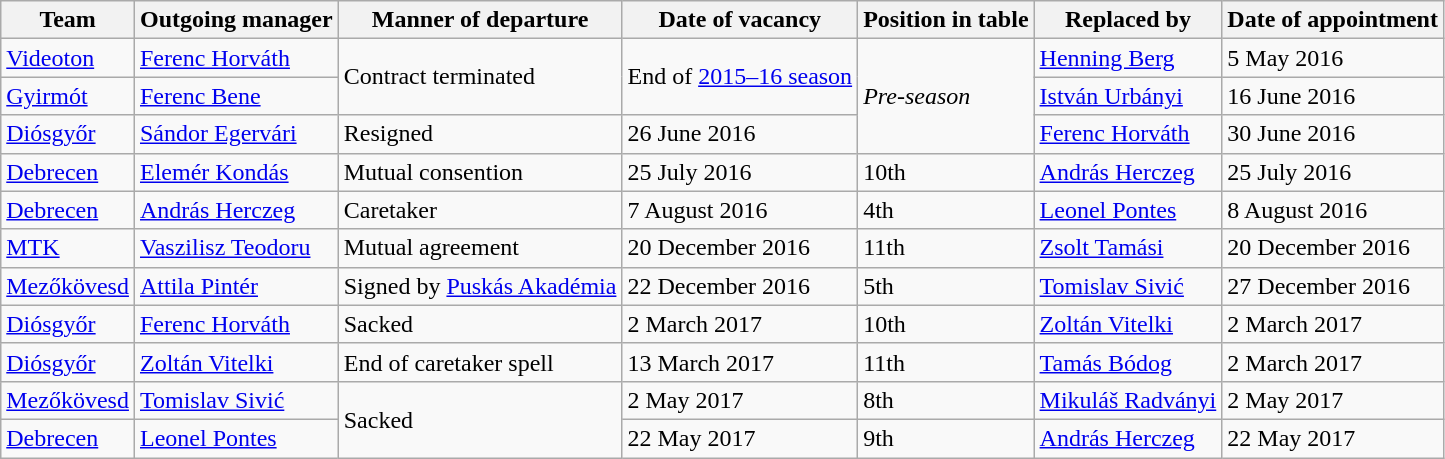<table class="wikitable sortable">
<tr>
<th>Team</th>
<th>Outgoing manager</th>
<th>Manner of departure</th>
<th>Date of vacancy</th>
<th>Position in table</th>
<th>Replaced by</th>
<th>Date of appointment</th>
</tr>
<tr>
<td align = "left"><a href='#'>Videoton</a></td>
<td align = "left"> <a href='#'>Ferenc Horváth</a></td>
<td rowspan="2">Contract terminated</td>
<td rowspan="2">End of <a href='#'>2015–16 season</a></td>
<td rowspan=3><em>Pre-season</em></td>
<td align = "left"> <a href='#'>Henning Berg</a></td>
<td>5 May 2016</td>
</tr>
<tr>
<td align = "left"><a href='#'>Gyirmót</a></td>
<td align = "left"> <a href='#'>Ferenc Bene</a></td>
<td align = "left"> <a href='#'>István Urbányi</a></td>
<td>16 June 2016</td>
</tr>
<tr>
<td align = "left"><a href='#'>Diósgyőr</a></td>
<td align = "left"> <a href='#'>Sándor Egervári</a></td>
<td>Resigned</td>
<td>26 June 2016</td>
<td align = "left"> <a href='#'>Ferenc Horváth</a></td>
<td>30 June 2016</td>
</tr>
<tr>
<td align = "left"><a href='#'>Debrecen</a></td>
<td align = "left"> <a href='#'>Elemér Kondás</a></td>
<td>Mutual consention</td>
<td>25 July 2016</td>
<td>10th</td>
<td align = "left"> <a href='#'>András Herczeg</a></td>
<td>25 July 2016</td>
</tr>
<tr>
<td align = "left"><a href='#'>Debrecen</a></td>
<td align = "left"> <a href='#'>András Herczeg</a></td>
<td>Caretaker</td>
<td>7 August 2016</td>
<td>4th</td>
<td align = "left"> <a href='#'>Leonel Pontes</a></td>
<td>8 August 2016</td>
</tr>
<tr>
<td align = "left"><a href='#'>MTK</a></td>
<td align = "left"> <a href='#'>Vaszilisz Teodoru</a></td>
<td>Mutual agreement</td>
<td>20 December 2016</td>
<td>11th</td>
<td align = "left"> <a href='#'>Zsolt Tamási</a></td>
<td>20 December 2016</td>
</tr>
<tr>
<td align = "left"><a href='#'>Mezőkövesd</a></td>
<td align = "left"> <a href='#'>Attila Pintér</a></td>
<td>Signed by <a href='#'>Puskás Akadémia</a></td>
<td>22 December 2016</td>
<td>5th</td>
<td align = "left"> <a href='#'>Tomislav Sivić</a></td>
<td>27 December 2016</td>
</tr>
<tr>
<td align = "left"><a href='#'>Diósgyőr</a></td>
<td align = "left"> <a href='#'>Ferenc Horváth</a></td>
<td>Sacked</td>
<td>2 March 2017</td>
<td>10th</td>
<td align = "left"> <a href='#'>Zoltán Vitelki</a></td>
<td>2 March 2017</td>
</tr>
<tr>
<td align = "left"><a href='#'>Diósgyőr</a></td>
<td align = "left"> <a href='#'>Zoltán Vitelki</a></td>
<td>End of caretaker spell</td>
<td>13 March 2017</td>
<td>11th</td>
<td align = "left"> <a href='#'>Tamás Bódog</a></td>
<td>2 March 2017</td>
</tr>
<tr>
<td align = "left"><a href='#'>Mezőkövesd</a></td>
<td align = "left"> <a href='#'>Tomislav Sivić</a></td>
<td rowspan="2">Sacked</td>
<td>2 May 2017</td>
<td>8th</td>
<td align = "left"> <a href='#'>Mikuláš Radványi</a></td>
<td>2 May 2017</td>
</tr>
<tr>
<td><a href='#'>Debrecen</a></td>
<td> <a href='#'>Leonel Pontes</a></td>
<td>22 May 2017</td>
<td>9th</td>
<td> <a href='#'>András Herczeg</a></td>
<td>22 May 2017</td>
</tr>
</table>
